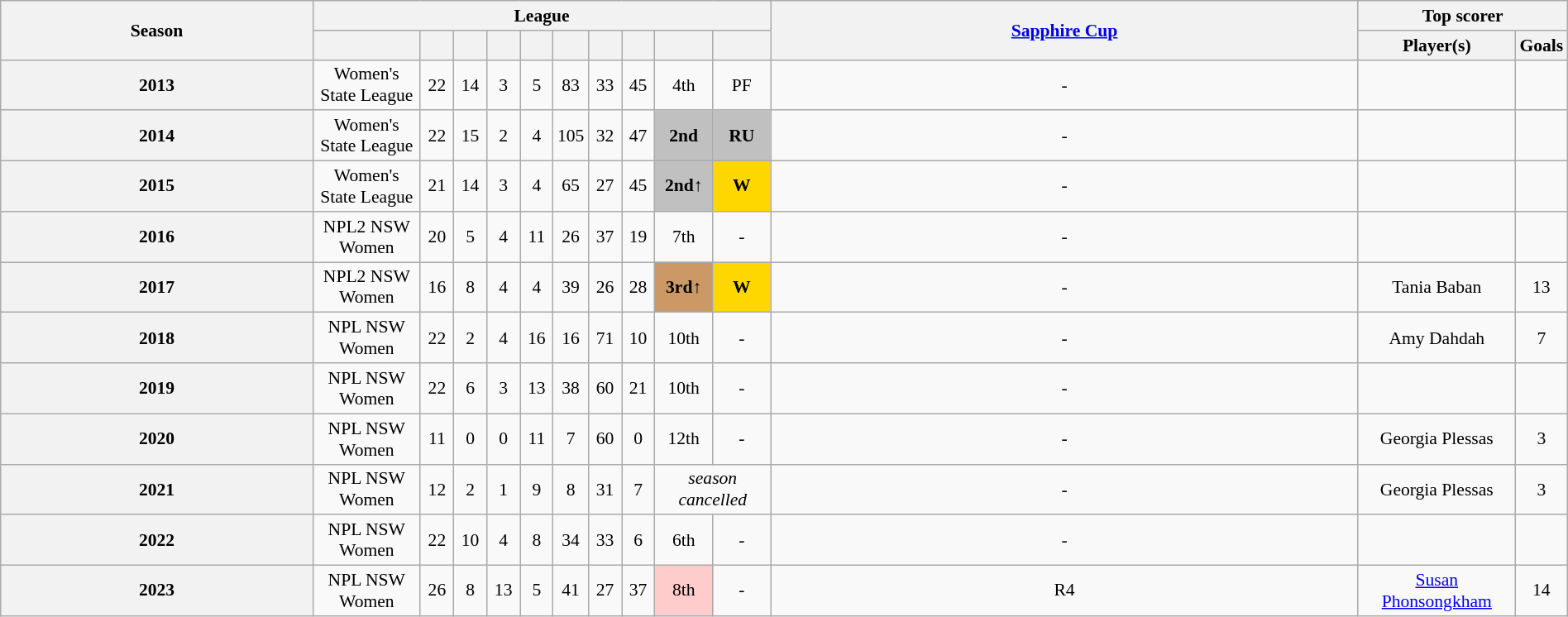<table class="wikitable sortable" style="text-align:center; font-size:90%;width:100%; text-align:center">
<tr>
<th rowspan=2>Season</th>
<th colspan=10>League</th>
<th rowspan=2><a href='#'>Sapphire Cup</a></th>
<th colspan=2>Top scorer</th>
</tr>
<tr>
<th width="80px"></th>
<th width="20px"></th>
<th width="20px"></th>
<th width="20px"></th>
<th width="20px"></th>
<th width="20px"></th>
<th width="20px"></th>
<th width="20px"></th>
<th width="40px"></th>
<th width="40px"></th>
<th width="120px">Player(s)</th>
<th width="20px">Goals</th>
</tr>
<tr>
<th>2013</th>
<td>Women's State League</td>
<td>22</td>
<td>14</td>
<td>3</td>
<td>5</td>
<td>83</td>
<td>33</td>
<td>45</td>
<td>4th</td>
<td>PF</td>
<td>-</td>
<td></td>
<td></td>
</tr>
<tr>
<th>2014</th>
<td>Women's State League</td>
<td>22</td>
<td>15</td>
<td>2</td>
<td>4</td>
<td>105</td>
<td>32</td>
<td>47</td>
<td bgcolor=Silver><strong>2nd</strong></td>
<td bgcolor=Silver><strong>RU</strong></td>
<td>-</td>
<td></td>
<td></td>
</tr>
<tr>
<th>2015</th>
<td>Women's State League</td>
<td>21</td>
<td>14</td>
<td>3</td>
<td>4</td>
<td>65</td>
<td>27</td>
<td>45</td>
<td bgcolor=Silver><strong>2nd↑</strong></td>
<td bgcolor=Gold><strong>W</strong></td>
<td>-</td>
<td></td>
<td></td>
</tr>
<tr>
<th>2016</th>
<td>NPL2 NSW Women</td>
<td>20</td>
<td>5</td>
<td>4</td>
<td>11</td>
<td>26</td>
<td>37</td>
<td>19</td>
<td>7th</td>
<td>-</td>
<td>-</td>
<td></td>
<td></td>
</tr>
<tr>
<th>2017</th>
<td>NPL2 NSW Women</td>
<td>16</td>
<td>8</td>
<td>4</td>
<td>4</td>
<td>39</td>
<td>26</td>
<td>28</td>
<td bgcolor=#CC9966><strong>3rd↑</strong></td>
<td bgcolor=Gold><strong>W</strong></td>
<td>-</td>
<td>Tania Baban</td>
<td>13</td>
</tr>
<tr>
<th>2018</th>
<td>NPL NSW Women</td>
<td>22</td>
<td>2</td>
<td>4</td>
<td>16</td>
<td>16</td>
<td>71</td>
<td>10</td>
<td>10th</td>
<td>-</td>
<td>-</td>
<td>Amy Dahdah</td>
<td>7</td>
</tr>
<tr>
<th>2019</th>
<td>NPL NSW Women</td>
<td>22</td>
<td>6</td>
<td>3</td>
<td>13</td>
<td>38</td>
<td>60</td>
<td>21</td>
<td>10th</td>
<td>-</td>
<td>-</td>
<td></td>
<td></td>
</tr>
<tr>
<th>2020</th>
<td>NPL NSW Women</td>
<td>11</td>
<td>0</td>
<td>0</td>
<td>11</td>
<td>7</td>
<td>60</td>
<td>0</td>
<td>12th</td>
<td>-</td>
<td>-</td>
<td>Georgia Plessas</td>
<td>3</td>
</tr>
<tr>
<th>2021</th>
<td>NPL NSW Women</td>
<td>12</td>
<td>2</td>
<td>1</td>
<td>9</td>
<td>8</td>
<td>31</td>
<td>7</td>
<td colspan=2><em>season cancelled</em></td>
<td>-</td>
<td>Georgia Plessas</td>
<td>3</td>
</tr>
<tr>
<th>2022</th>
<td>NPL NSW Women</td>
<td>22</td>
<td>10</td>
<td>4</td>
<td>8</td>
<td>34</td>
<td>33</td>
<td>6</td>
<td>6th</td>
<td>-</td>
<td>-</td>
<td></td>
<td></td>
</tr>
<tr>
<th>2023</th>
<td>NPL NSW Women</td>
<td>26</td>
<td>8</td>
<td>13</td>
<td>5</td>
<td>41</td>
<td>27</td>
<td>37</td>
<td bgcolor=#fcc>8th</td>
<td>-</td>
<td>R4</td>
<td><a href='#'>Susan Phonsongkham</a></td>
<td>14</td>
</tr>
</table>
